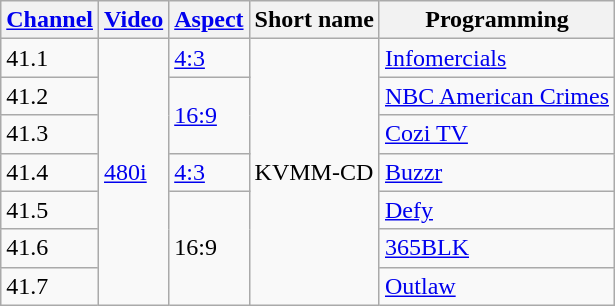<table class="wikitable">
<tr>
<th><a href='#'>Channel</a></th>
<th><a href='#'>Video</a></th>
<th><a href='#'>Aspect</a></th>
<th>Short name</th>
<th>Programming</th>
</tr>
<tr>
<td>41.1</td>
<td rowspan=7><a href='#'>480i</a></td>
<td><a href='#'>4:3</a></td>
<td rowspan=7>KVMM-CD</td>
<td><a href='#'>Infomercials</a></td>
</tr>
<tr>
<td>41.2</td>
<td rowspan=2><a href='#'>16:9</a></td>
<td><a href='#'>NBC American Crimes</a></td>
</tr>
<tr>
<td>41.3</td>
<td><a href='#'>Cozi TV</a></td>
</tr>
<tr>
<td>41.4</td>
<td><a href='#'>4:3</a></td>
<td><a href='#'>Buzzr</a></td>
</tr>
<tr>
<td>41.5</td>
<td rowspan=3>16:9</td>
<td><a href='#'>Defy</a></td>
</tr>
<tr>
<td>41.6</td>
<td><a href='#'>365BLK</a></td>
</tr>
<tr>
<td>41.7</td>
<td><a href='#'>Outlaw</a></td>
</tr>
</table>
